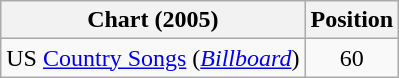<table class="wikitable sortable">
<tr>
<th scope="col">Chart (2005)</th>
<th scope="col">Position</th>
</tr>
<tr>
<td>US <a href='#'>Country Songs</a> (<em><a href='#'>Billboard</a></em>)</td>
<td align="center">60</td>
</tr>
</table>
